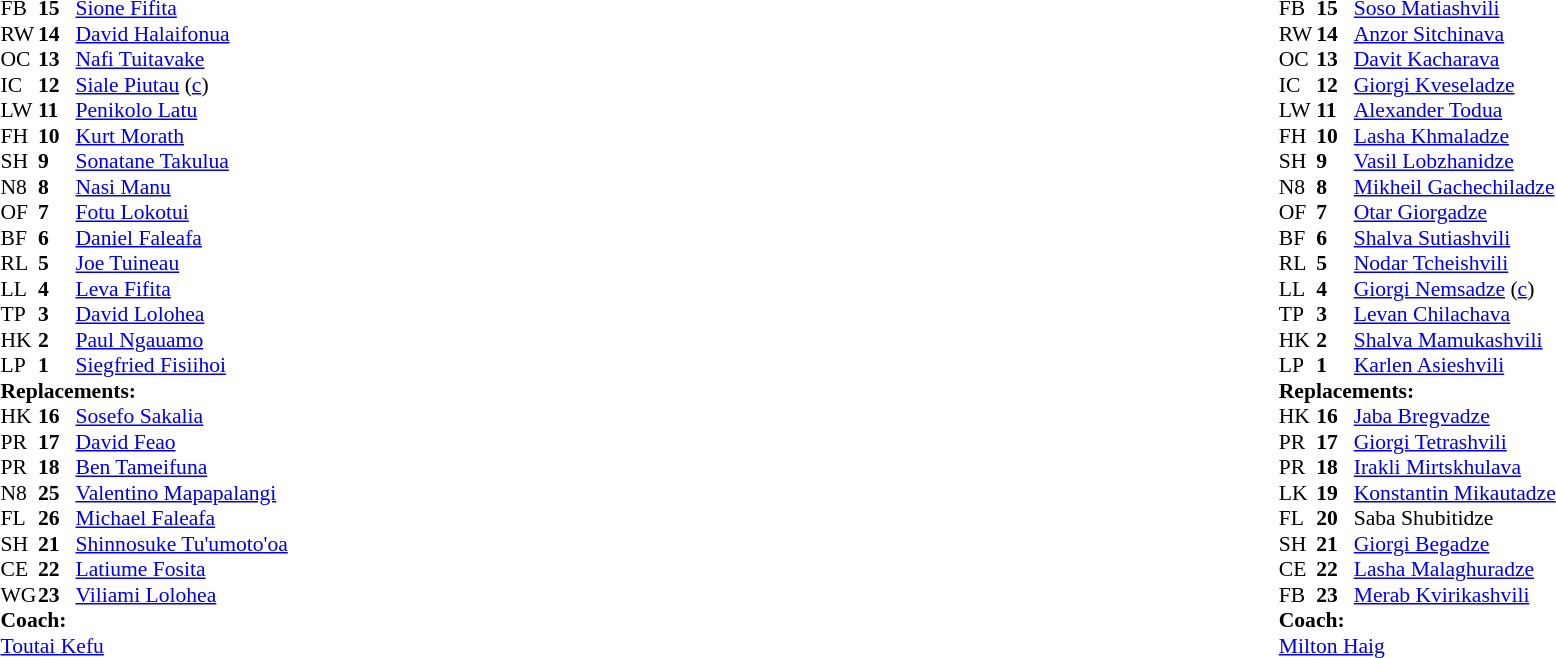<table style="width:100%;">
<tr>
<td style="vertical-align:top; width:50%;"><br><table style="font-size: 90%" cellspacing="0" cellpadding="0">
<tr>
<th width="25"></th>
<th width="25"></th>
</tr>
<tr>
<td>FB</td>
<td><strong>15</strong></td>
<td><a href='#'>Sione Fifita</a></td>
</tr>
<tr>
<td>RW</td>
<td><strong>14</strong></td>
<td><a href='#'>David Halaifonua</a></td>
</tr>
<tr>
<td>OC</td>
<td><strong>13</strong></td>
<td><a href='#'>Nafi Tuitavake</a></td>
<td></td>
<td></td>
</tr>
<tr>
<td>IC</td>
<td><strong>12</strong></td>
<td><a href='#'>Siale Piutau</a> (<a href='#'>c</a>)</td>
</tr>
<tr>
<td>LW</td>
<td><strong>11</strong></td>
<td><a href='#'>Penikolo Latu</a></td>
<td></td>
<td></td>
</tr>
<tr>
<td>FH</td>
<td><strong>10</strong></td>
<td><a href='#'>Kurt Morath</a></td>
</tr>
<tr>
<td>SH</td>
<td><strong>9</strong></td>
<td><a href='#'>Sonatane Takulua</a></td>
<td></td>
<td></td>
</tr>
<tr>
<td>N8</td>
<td><strong>8</strong></td>
<td><a href='#'>Nasi Manu</a></td>
</tr>
<tr>
<td>OF</td>
<td><strong>7</strong></td>
<td><a href='#'>Fotu Lokotui</a></td>
</tr>
<tr>
<td>BF</td>
<td><strong>6</strong></td>
<td><a href='#'>Daniel Faleafa</a></td>
<td></td>
<td></td>
</tr>
<tr>
<td>RL</td>
<td><strong>5</strong></td>
<td><a href='#'>Joe Tuineau</a></td>
</tr>
<tr>
<td>LL</td>
<td><strong>4</strong></td>
<td><a href='#'>Leva Fifita</a></td>
<td></td>
<td></td>
</tr>
<tr>
<td>TP</td>
<td><strong>3</strong></td>
<td><a href='#'>David Lolohea</a></td>
<td></td>
<td></td>
</tr>
<tr>
<td>HK</td>
<td><strong>2</strong></td>
<td><a href='#'>Paul Ngauamo</a></td>
<td></td>
<td></td>
</tr>
<tr>
<td>LP</td>
<td><strong>1</strong></td>
<td><a href='#'>Siegfried Fisiihoi</a></td>
<td></td>
<td></td>
</tr>
<tr>
<td colspan=3><strong>Replacements:</strong></td>
</tr>
<tr>
<td>HK</td>
<td><strong>16</strong></td>
<td><a href='#'>Sosefo Sakalia</a></td>
<td></td>
<td></td>
</tr>
<tr>
<td>PR</td>
<td><strong>17</strong></td>
<td><a href='#'>David Feao</a></td>
<td></td>
<td></td>
</tr>
<tr>
<td>PR</td>
<td><strong>18</strong></td>
<td><a href='#'>Ben Tameifuna</a></td>
<td></td>
<td></td>
</tr>
<tr>
<td>N8</td>
<td><strong>25</strong></td>
<td><a href='#'>Valentino Mapapalangi</a></td>
<td></td>
<td></td>
</tr>
<tr>
<td>FL</td>
<td><strong>26</strong></td>
<td><a href='#'>Michael Faleafa</a></td>
<td></td>
<td></td>
</tr>
<tr>
<td>SH</td>
<td><strong>21</strong></td>
<td><a href='#'>Shinnosuke Tu'umoto'oa</a></td>
<td></td>
<td></td>
</tr>
<tr>
<td>CE</td>
<td><strong>22</strong></td>
<td><a href='#'>Latiume Fosita</a></td>
<td></td>
<td></td>
</tr>
<tr>
<td>WG</td>
<td><strong>23</strong></td>
<td><a href='#'>Viliami Lolohea</a></td>
<td></td>
<td></td>
</tr>
<tr>
<td colspan=3><strong>Coach:</strong></td>
</tr>
<tr>
<td colspan="4"> <a href='#'>Toutai Kefu</a></td>
</tr>
</table>
</td>
<td style="vertical-align:top; width:50%;"><br><table cellspacing="0" cellpadding="0" style="font-size:90%; margin:auto;">
<tr>
<th width="25"></th>
<th width="25"></th>
</tr>
<tr>
<td>FB</td>
<td><strong>15</strong></td>
<td><a href='#'>Soso Matiashvili</a></td>
</tr>
<tr>
<td>RW</td>
<td><strong>14</strong></td>
<td><a href='#'>Anzor Sitchinava</a></td>
</tr>
<tr>
<td>OC</td>
<td><strong>13</strong></td>
<td><a href='#'>Davit Kacharava</a></td>
</tr>
<tr>
<td>IC</td>
<td><strong>12</strong></td>
<td><a href='#'>Giorgi Kveseladze</a></td>
<td></td>
<td></td>
</tr>
<tr>
<td>LW</td>
<td><strong>11</strong></td>
<td><a href='#'>Alexander Todua</a></td>
<td></td>
<td></td>
</tr>
<tr>
<td>FH</td>
<td><strong>10</strong></td>
<td><a href='#'>Lasha Khmaladze</a></td>
</tr>
<tr>
<td>SH</td>
<td><strong>9</strong></td>
<td><a href='#'>Vasil Lobzhanidze</a></td>
<td></td>
<td></td>
</tr>
<tr>
<td>N8</td>
<td><strong>8</strong></td>
<td><a href='#'>Mikheil Gachechiladze</a></td>
<td></td>
</tr>
<tr>
<td>OF</td>
<td><strong>7</strong></td>
<td><a href='#'>Otar Giorgadze</a></td>
</tr>
<tr>
<td>BF</td>
<td><strong>6</strong></td>
<td><a href='#'>Shalva Sutiashvili</a></td>
<td></td>
<td></td>
</tr>
<tr>
<td>RL</td>
<td><strong>5</strong></td>
<td><a href='#'>Nodar Tcheishvili</a></td>
<td></td>
<td></td>
</tr>
<tr>
<td>LL</td>
<td><strong>4</strong></td>
<td><a href='#'>Giorgi Nemsadze</a> (<a href='#'>c</a>)</td>
</tr>
<tr>
<td>TP</td>
<td><strong>3</strong></td>
<td><a href='#'>Levan Chilachava</a></td>
<td></td>
<td></td>
</tr>
<tr>
<td>HK</td>
<td><strong>2</strong></td>
<td><a href='#'>Shalva Mamukashvili</a></td>
<td></td>
<td></td>
</tr>
<tr>
<td>LP</td>
<td><strong>1</strong></td>
<td><a href='#'>Karlen Asieshvili</a></td>
<td></td>
<td></td>
</tr>
<tr>
<td colspan="3"><strong>Replacements:</strong></td>
</tr>
<tr>
<td>HK</td>
<td><strong>16</strong></td>
<td><a href='#'>Jaba Bregvadze</a></td>
<td></td>
<td></td>
<td></td>
</tr>
<tr>
<td>PR</td>
<td><strong>17</strong></td>
<td><a href='#'>Giorgi Tetrashvili</a></td>
<td></td>
<td></td>
</tr>
<tr>
<td>PR</td>
<td><strong>18</strong></td>
<td><a href='#'>Irakli Mirtskhulava</a></td>
<td></td>
<td></td>
</tr>
<tr>
<td>LK</td>
<td><strong>19</strong></td>
<td><a href='#'>Konstantin Mikautadze</a></td>
<td></td>
<td></td>
</tr>
<tr>
<td>FL</td>
<td><strong>20</strong></td>
<td>Saba Shubitidze</td>
<td></td>
<td></td>
</tr>
<tr>
<td>SH</td>
<td><strong>21</strong></td>
<td><a href='#'>Giorgi Begadze</a></td>
<td></td>
<td></td>
</tr>
<tr>
<td>CE</td>
<td><strong>22</strong></td>
<td><a href='#'>Lasha Malaghuradze</a></td>
<td></td>
<td></td>
</tr>
<tr>
<td>FB</td>
<td><strong>23</strong></td>
<td><a href='#'>Merab Kvirikashvili</a></td>
<td></td>
<td></td>
</tr>
<tr>
<td colspan="3"><strong>Coach:</strong></td>
</tr>
<tr>
<td colspan="4"> <a href='#'>Milton Haig</a></td>
</tr>
</table>
</td>
</tr>
</table>
